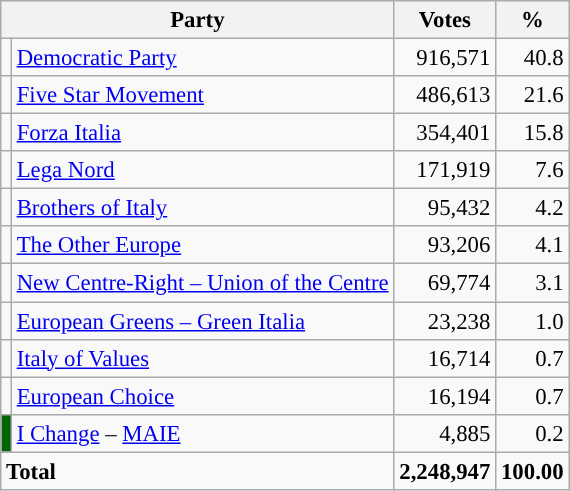<table class="wikitable" style="font-size:95%">
<tr>
<th colspan=2>Party</th>
<th>Votes</th>
<th>%</th>
</tr>
<tr>
<td></td>
<td><a href='#'>Democratic Party</a></td>
<td align=right>916,571</td>
<td align=right>40.8</td>
</tr>
<tr>
<td></td>
<td><a href='#'>Five Star Movement</a></td>
<td align=right>486,613</td>
<td align=right>21.6</td>
</tr>
<tr>
<td></td>
<td><a href='#'>Forza Italia</a></td>
<td align=right>354,401</td>
<td align=right>15.8</td>
</tr>
<tr>
<td></td>
<td><a href='#'>Lega Nord</a></td>
<td align=right>171,919</td>
<td align=right>7.6</td>
</tr>
<tr>
<td></td>
<td><a href='#'>Brothers of Italy</a></td>
<td align=right>95,432</td>
<td align=right>4.2</td>
</tr>
<tr>
<td></td>
<td><a href='#'>The Other Europe</a></td>
<td align=right>93,206</td>
<td align=right>4.1</td>
</tr>
<tr>
<td></td>
<td><a href='#'>New Centre-Right – Union of the Centre</a></td>
<td align=right>69,774</td>
<td align=right>3.1</td>
</tr>
<tr>
<td></td>
<td><a href='#'>European Greens – Green Italia</a></td>
<td align=right>23,238</td>
<td align=right>1.0</td>
</tr>
<tr>
<td></td>
<td><a href='#'>Italy of Values</a></td>
<td align=right>16,714</td>
<td align=right>0.7</td>
</tr>
<tr>
<td></td>
<td><a href='#'>European Choice</a></td>
<td align=right>16,194</td>
<td align=right>0.7</td>
</tr>
<tr>
<td bgcolor="darkgreen"></td>
<td><a href='#'>I Change</a> – <a href='#'>MAIE</a></td>
<td align=right>4,885</td>
<td align=right>0.2</td>
</tr>
<tr>
<td colspan=2><strong>Total</strong></td>
<td align=right><strong>2,248,947</strong></td>
<td align=right><strong>100.00</strong></td>
</tr>
</table>
